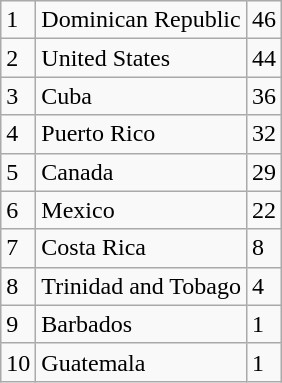<table class="wikitable">
<tr>
<td>1</td>
<td>Dominican Republic</td>
<td>46</td>
</tr>
<tr>
<td>2</td>
<td>United States</td>
<td>44</td>
</tr>
<tr>
<td>3</td>
<td>Cuba</td>
<td>36</td>
</tr>
<tr>
<td>4</td>
<td>Puerto Rico</td>
<td>32</td>
</tr>
<tr>
<td>5</td>
<td>Canada</td>
<td>29</td>
</tr>
<tr>
<td>6</td>
<td>Mexico</td>
<td>22</td>
</tr>
<tr>
<td>7</td>
<td>Costa Rica</td>
<td>8</td>
</tr>
<tr>
<td>8</td>
<td>Trinidad and Tobago</td>
<td>4</td>
</tr>
<tr>
<td>9</td>
<td>Barbados</td>
<td>1</td>
</tr>
<tr>
<td>10</td>
<td>Guatemala</td>
<td>1</td>
</tr>
</table>
